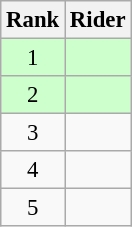<table class="wikitable" style="font-size:95%" style="width:25em;">
<tr>
<th>Rank</th>
<th>Rider</th>
</tr>
<tr bgcolor=ccffcc>
<td align=center>1</td>
<td></td>
</tr>
<tr bgcolor=ccffcc>
<td align=center>2</td>
<td></td>
</tr>
<tr>
<td align=center>3</td>
<td></td>
</tr>
<tr>
<td align=center>4</td>
<td></td>
</tr>
<tr>
<td align=center>5</td>
<td></td>
</tr>
</table>
